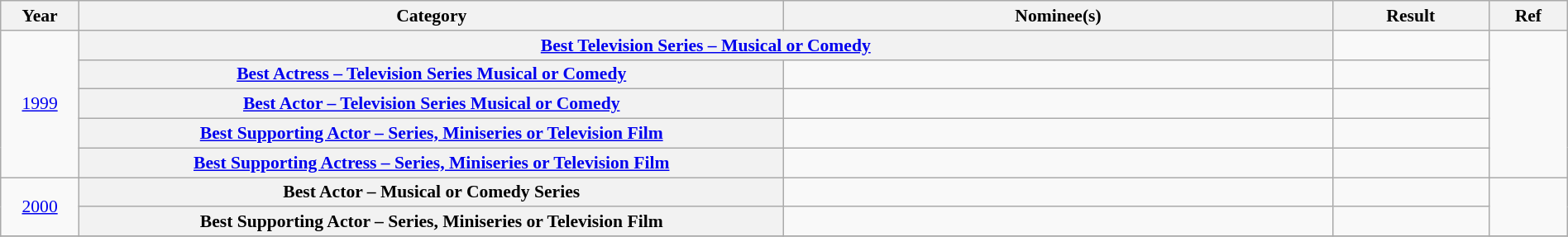<table class="wikitable plainrowheaders" style="font-size: 90%; text-align:center" width=100%>
<tr>
<th scope="col" width="5%">Year</th>
<th scope="col" width="45%">Category</th>
<th scope="col" width="35%">Nominee(s)</th>
<th scope="col" width="10%">Result</th>
<th scope="col" width="5%">Ref</th>
</tr>
<tr>
<td align=center rowspan="5"><a href='#'>1999</a></td>
<th scope="row" style="text-align:center" colspan="2"><a href='#'>Best Television Series – Musical or Comedy</a></th>
<td></td>
<td align=center rowspan="5"></td>
</tr>
<tr>
<th scope="row" style="text-align:center"><a href='#'>Best Actress – Television Series Musical or Comedy</a></th>
<td></td>
<td></td>
</tr>
<tr>
<th scope="row" style="text-align:center"><a href='#'>Best Actor – Television Series Musical or Comedy</a></th>
<td></td>
<td></td>
</tr>
<tr>
<th scope="row" style="text-align:center"><a href='#'>Best Supporting Actor – Series, Miniseries or Television Film</a></th>
<td></td>
<td></td>
</tr>
<tr>
<th scope="row" style="text-align:center"><a href='#'>Best Supporting Actress – Series, Miniseries or Television Film</a></th>
<td></td>
<td></td>
</tr>
<tr>
<td align=center rowspan="2"><a href='#'>2000</a></td>
<th scope="row" style="text-align:center">Best Actor – Musical or Comedy Series</th>
<td></td>
<td></td>
<td align=center rowspan="2"></td>
</tr>
<tr>
<th scope="row" style="text-align:center">Best Supporting Actor – Series, Miniseries or Television Film</th>
<td></td>
<td></td>
</tr>
<tr>
</tr>
</table>
